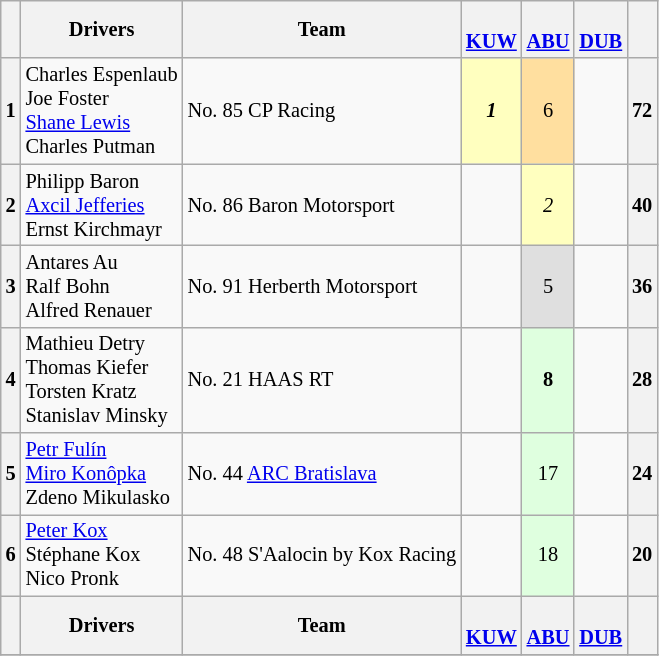<table align=left| class="wikitable" style="font-size: 85%; text-align: center;">
<tr valign="top">
<th valign=middle></th>
<th valign=middle>Drivers</th>
<th valign=middle>Team</th>
<th><br><a href='#'>KUW</a></th>
<th><br><a href='#'>ABU</a></th>
<th><br><a href='#'>DUB</a></th>
<th valign=middle>  </th>
</tr>
<tr>
<th>1</th>
<td align=left> Charles Espenlaub<br> Joe Foster<br> <a href='#'>Shane Lewis</a><br> Charles Putman</td>
<td align=left> No. 85 CP Racing</td>
<td style="background:#FFFFBF;"><strong><em>1</em></strong></td>
<td style="background:#FFDF9F;">6</td>
<td></td>
<th>72</th>
</tr>
<tr>
<th>2</th>
<td align=left> Philipp Baron<br> <a href='#'>Axcil Jefferies</a><br> Ernst Kirchmayr</td>
<td align=left> No. 86 Baron Motorsport</td>
<td></td>
<td style="background:#FFFFBF;"><em>2</em></td>
<td></td>
<th>40</th>
</tr>
<tr>
<th>3</th>
<td align=left> Antares Au<br> Ralf Bohn<br> Alfred Renauer</td>
<td align=left> No. 91 Herberth Motorsport</td>
<td></td>
<td style="background:#DFDFDF;">5</td>
<td></td>
<th>36</th>
</tr>
<tr>
<th>4</th>
<td align=left> Mathieu Detry<br> Thomas Kiefer<br> Torsten Kratz<br> Stanislav Minsky</td>
<td align=left> No. 21 HAAS RT</td>
<td></td>
<td style="background:#DFFFDF;"><strong>8</strong></td>
<td></td>
<th>28</th>
</tr>
<tr>
<th>5</th>
<td align=left> <a href='#'>Petr Fulín</a><br> <a href='#'>Miro Konôpka</a><br> Zdeno Mikulasko</td>
<td align=left> No. 44 <a href='#'>ARC Bratislava</a></td>
<td></td>
<td style="background:#DFFFDF;">17</td>
<td></td>
<th>24</th>
</tr>
<tr>
<th>6</th>
<td align=left> <a href='#'>Peter Kox</a><br> Stéphane Kox<br> Nico Pronk</td>
<td align=left> No. 48 S'Aalocin by Kox Racing</td>
<td></td>
<td style="background:#DFFFDF;">18</td>
<td></td>
<th>20</th>
</tr>
<tr>
<th valign=middle></th>
<th valign=middle>Drivers</th>
<th valign=middle>Team</th>
<th><br><a href='#'>KUW</a></th>
<th><br><a href='#'>ABU</a></th>
<th><br><a href='#'>DUB</a></th>
<th valign=middle>  </th>
</tr>
<tr>
</tr>
</table>
